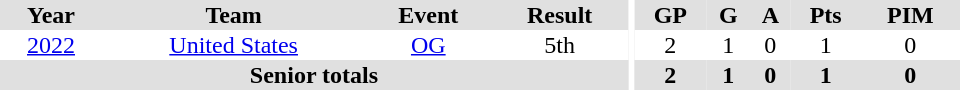<table border="0" cellpadding="1" cellspacing="0" ID="Table3" style="text-align:center; width:40em;">
<tr bgcolor="#e0e0e0">
<th>Year</th>
<th>Team</th>
<th>Event</th>
<th>Result</th>
<th rowspan="98" bgcolor="#ffffff"></th>
<th>GP</th>
<th>G</th>
<th>A</th>
<th>Pts</th>
<th>PIM</th>
</tr>
<tr>
<td><a href='#'>2022</a></td>
<td><a href='#'>United States</a></td>
<td><a href='#'>OG</a></td>
<td>5th</td>
<td>2</td>
<td>1</td>
<td>0</td>
<td>1</td>
<td>0</td>
</tr>
<tr bgcolor="#e0e0e0">
<th colspan="4">Senior totals</th>
<th>2</th>
<th>1</th>
<th>0</th>
<th>1</th>
<th>0</th>
</tr>
</table>
